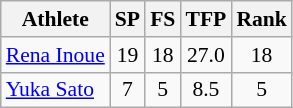<table class="wikitable" border="1" style="font-size:90%">
<tr>
<th>Athlete</th>
<th>SP</th>
<th>FS</th>
<th>TFP</th>
<th>Rank</th>
</tr>
<tr align=center>
<td align=left><a href='#'>Rena Inoue</a></td>
<td>19</td>
<td>18</td>
<td>27.0</td>
<td>18</td>
</tr>
<tr align=center>
<td align=left><a href='#'>Yuka Sato</a></td>
<td>7</td>
<td>5</td>
<td>8.5</td>
<td>5</td>
</tr>
</table>
